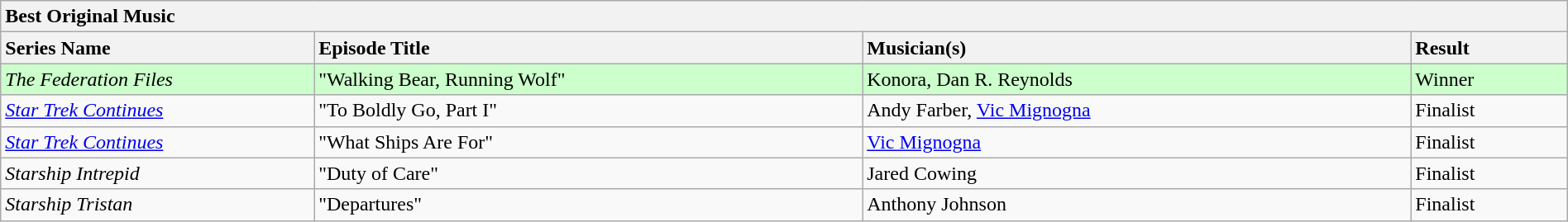<table class="wikitable" width=100%>
<tr>
<th colspan="4" ! style="text-align:left;">Best Original Music</th>
</tr>
<tr>
<th style="text-align:left; width: 20%;"><strong>Series Name</strong></th>
<th style="text-align:left; width: 35%;"><strong>Episode Title</strong></th>
<th style="text-align:left; width: 35%;"><strong>Musician(s)</strong></th>
<th style="text-align:left; width: 10%;"><strong>Result</strong></th>
</tr>
<tr style="background-color:#ccffcc;">
<td><em>The Federation Files</em></td>
<td>"Walking Bear, Running Wolf"</td>
<td>Konora, Dan R. Reynolds</td>
<td>Winner</td>
</tr>
<tr>
<td><em><a href='#'>Star Trek Continues</a></em></td>
<td>"To Boldly Go, Part I"</td>
<td>Andy Farber, <a href='#'>Vic Mignogna</a></td>
<td>Finalist</td>
</tr>
<tr>
<td><em><a href='#'>Star Trek Continues</a></em></td>
<td>"What Ships Are For"</td>
<td><a href='#'>Vic Mignogna</a></td>
<td>Finalist</td>
</tr>
<tr>
<td><em>Starship Intrepid</em></td>
<td>"Duty of Care"</td>
<td>Jared Cowing</td>
<td>Finalist</td>
</tr>
<tr>
<td><em>Starship Tristan</em></td>
<td>"Departures"</td>
<td>Anthony Johnson</td>
<td>Finalist</td>
</tr>
</table>
